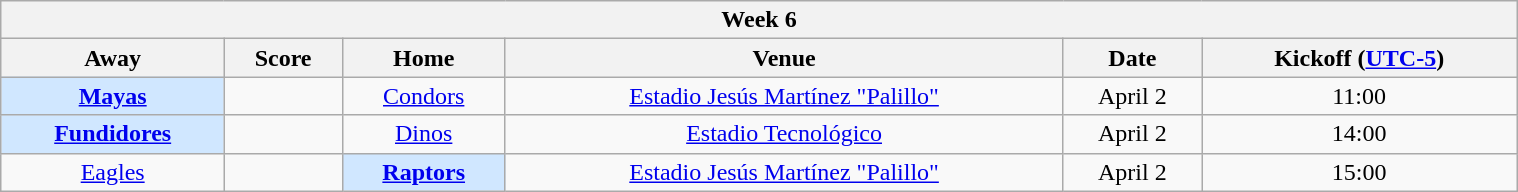<table class="wikitable mw-collapsible mw-collapsed" style="width:80%; margin:1em auto;">
<tr>
<th colspan="8">Week 6</th>
</tr>
<tr>
<th>Away</th>
<th>Score</th>
<th>Home</th>
<th>Venue</th>
<th>Date</th>
<th>Kickoff (<a href='#'>UTC-5</a>)</th>
</tr>
<tr align="center">
<td bgcolor="#D0E7FF"><strong><a href='#'>Mayas</a></strong></td>
<td></td>
<td><a href='#'>Condors</a></td>
<td><a href='#'>Estadio Jesús Martínez "Palillo"</a></td>
<td>April 2</td>
<td>11:00</td>
</tr>
<tr align="center">
<td bgcolor="#D0E7FF"><strong><a href='#'>Fundidores</a></strong></td>
<td></td>
<td><a href='#'>Dinos</a></td>
<td><a href='#'>Estadio Tecnológico</a></td>
<td>April 2</td>
<td>14:00</td>
</tr>
<tr align="center">
<td><a href='#'>Eagles</a></td>
<td></td>
<td bgcolor="#D0E7FF"><strong><a href='#'>Raptors</a></strong></td>
<td><a href='#'>Estadio Jesús Martínez "Palillo"</a></td>
<td>April 2</td>
<td>15:00</td>
</tr>
</table>
